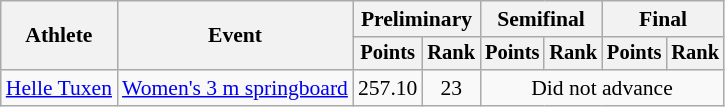<table class=wikitable style="font-size:90%">
<tr>
<th rowspan="2">Athlete</th>
<th rowspan="2">Event</th>
<th colspan="2">Preliminary</th>
<th colspan="2">Semifinal</th>
<th colspan="2">Final</th>
</tr>
<tr style="font-size:95%">
<th>Points</th>
<th>Rank</th>
<th>Points</th>
<th>Rank</th>
<th>Points</th>
<th>Rank</th>
</tr>
<tr align=center>
<td align=left><a href='#'>Helle Tuxen</a></td>
<td align=left><a href='#'>Women's 3 m springboard</a></td>
<td>257.10</td>
<td>23</td>
<td colspan=4>Did not advance</td>
</tr>
</table>
